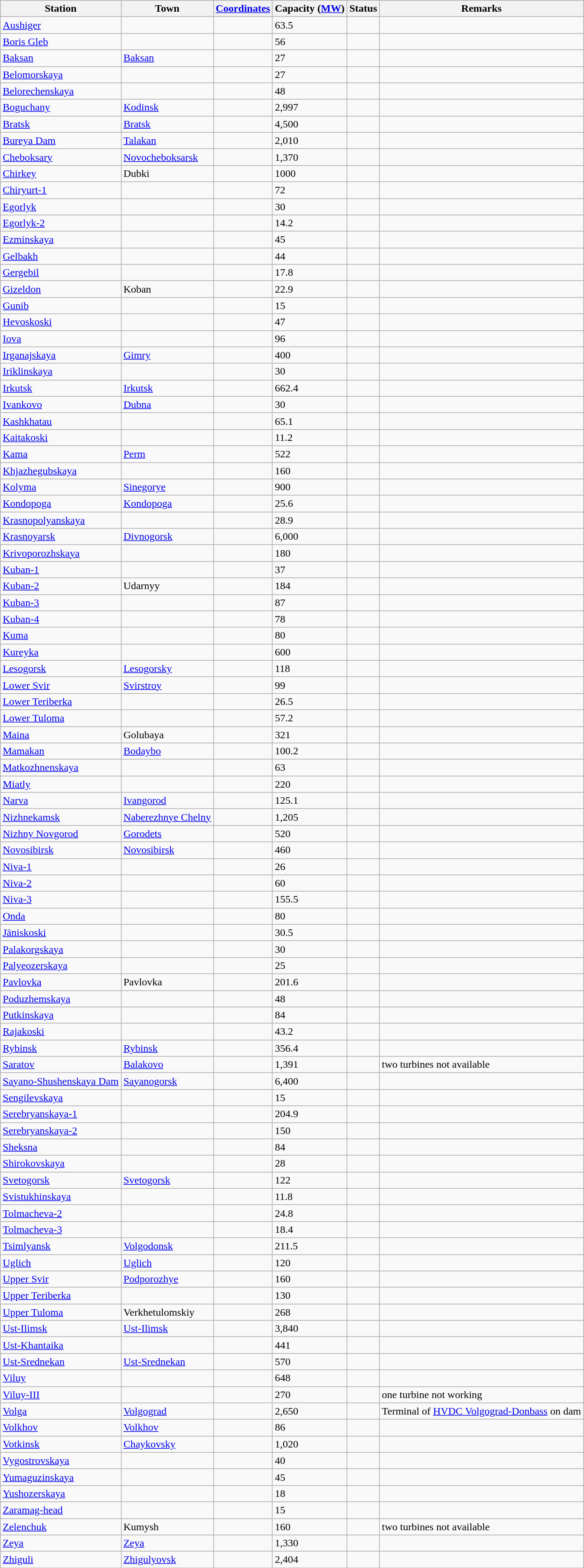<table class="wikitable sortable">
<tr>
<th>Station</th>
<th>Town</th>
<th><a href='#'>Coordinates</a></th>
<th>Capacity (<a href='#'>MW</a>)</th>
<th>Status</th>
<th>Remarks</th>
</tr>
<tr>
<td><a href='#'>Aushiger</a></td>
<td></td>
<td> </td>
<td>63.5</td>
<td></td>
<td></td>
</tr>
<tr>
<td><a href='#'>Boris Gleb</a></td>
<td></td>
<td> </td>
<td>56</td>
<td></td>
<td></td>
</tr>
<tr>
<td><a href='#'>Baksan</a></td>
<td><a href='#'>Baksan</a></td>
<td></td>
<td>27</td>
<td></td>
<td></td>
</tr>
<tr>
<td><a href='#'>Belomorskaya</a></td>
<td></td>
<td> </td>
<td>27</td>
<td></td>
<td></td>
</tr>
<tr>
<td><a href='#'>Belorechenskaya</a></td>
<td></td>
<td> </td>
<td>48</td>
<td></td>
<td></td>
</tr>
<tr>
<td><a href='#'>Boguchany</a></td>
<td><a href='#'>Kodinsk</a></td>
<td></td>
<td>2,997</td>
<td></td>
<td></td>
</tr>
<tr>
<td><a href='#'>Bratsk</a></td>
<td><a href='#'>Bratsk</a></td>
<td></td>
<td>4,500</td>
<td></td>
<td></td>
</tr>
<tr>
<td><a href='#'>Bureya Dam</a></td>
<td><a href='#'>Talakan</a></td>
<td></td>
<td>2,010</td>
<td></td>
<td></td>
</tr>
<tr>
<td><a href='#'>Cheboksary</a></td>
<td><a href='#'>Novocheboksarsk</a></td>
<td></td>
<td>1,370</td>
<td></td>
<td></td>
</tr>
<tr>
<td><a href='#'>Chirkey</a></td>
<td>Dubki</td>
<td></td>
<td>1000</td>
<td></td>
<td></td>
</tr>
<tr>
<td><a href='#'>Chiryurt-1</a></td>
<td></td>
<td> </td>
<td>72</td>
<td></td>
<td></td>
</tr>
<tr>
<td><a href='#'>Egorlyk</a></td>
<td></td>
<td> </td>
<td>30</td>
<td></td>
<td></td>
</tr>
<tr>
<td><a href='#'>Egorlyk-2</a></td>
<td></td>
<td> </td>
<td>14.2</td>
<td></td>
<td></td>
</tr>
<tr>
<td><a href='#'>Ezminskaya</a></td>
<td></td>
<td> </td>
<td>45</td>
<td></td>
<td></td>
</tr>
<tr>
<td><a href='#'>Gelbakh</a></td>
<td></td>
<td> </td>
<td>44</td>
<td></td>
<td></td>
</tr>
<tr>
<td><a href='#'>Gergebil</a></td>
<td></td>
<td> </td>
<td>17.8</td>
<td></td>
<td></td>
</tr>
<tr>
<td><a href='#'>Gizeldon</a></td>
<td>Koban</td>
<td></td>
<td>22.9</td>
<td></td>
<td></td>
</tr>
<tr>
<td><a href='#'>Gunib</a></td>
<td></td>
<td> </td>
<td>15</td>
<td></td>
<td></td>
</tr>
<tr>
<td><a href='#'>Hevoskoski</a></td>
<td></td>
<td> </td>
<td>47</td>
<td></td>
<td></td>
</tr>
<tr>
<td><a href='#'>Iova</a></td>
<td></td>
<td></td>
<td>96</td>
<td></td>
<td></td>
</tr>
<tr>
<td><a href='#'>Irganajskaya</a></td>
<td><a href='#'>Gimry</a></td>
<td></td>
<td>400</td>
<td></td>
<td></td>
</tr>
<tr>
<td><a href='#'>Iriklinskaya</a></td>
<td></td>
<td> </td>
<td>30</td>
<td></td>
<td></td>
</tr>
<tr>
<td><a href='#'>Irkutsk</a></td>
<td><a href='#'>Irkutsk</a></td>
<td></td>
<td>662.4</td>
<td></td>
<td></td>
</tr>
<tr>
<td><a href='#'>Ivankovo</a></td>
<td><a href='#'>Dubna</a></td>
<td></td>
<td>30</td>
<td></td>
<td></td>
</tr>
<tr>
<td><a href='#'>Kashkhatau</a></td>
<td></td>
<td> </td>
<td>65.1</td>
<td></td>
<td></td>
</tr>
<tr>
<td><a href='#'>Kaitakoski</a></td>
<td></td>
<td> </td>
<td>11.2</td>
<td></td>
<td></td>
</tr>
<tr>
<td><a href='#'>Kama</a></td>
<td><a href='#'>Perm</a></td>
<td></td>
<td>522</td>
<td></td>
<td></td>
</tr>
<tr>
<td><a href='#'>Khjazhegubskaya</a></td>
<td></td>
<td> </td>
<td>160</td>
<td></td>
<td></td>
</tr>
<tr>
<td><a href='#'>Kolyma</a></td>
<td><a href='#'>Sinegorye</a></td>
<td></td>
<td>900</td>
<td></td>
<td></td>
</tr>
<tr>
<td><a href='#'>Kondopoga</a></td>
<td><a href='#'>Kondopoga</a></td>
<td></td>
<td>25.6</td>
<td></td>
<td></td>
</tr>
<tr>
<td><a href='#'>Krasnopolyanskaya</a></td>
<td></td>
<td> </td>
<td>28.9</td>
<td></td>
<td></td>
</tr>
<tr>
<td><a href='#'>Krasnoyarsk</a></td>
<td><a href='#'>Divnogorsk</a></td>
<td></td>
<td>6,000</td>
<td></td>
<td></td>
</tr>
<tr>
<td><a href='#'>Krivoporozhskaya</a></td>
<td></td>
<td> </td>
<td>180</td>
<td></td>
<td></td>
</tr>
<tr>
<td><a href='#'>Kuban-1</a></td>
<td></td>
<td> </td>
<td>37</td>
<td></td>
<td></td>
</tr>
<tr>
<td><a href='#'>Kuban-2</a></td>
<td>Udarnyy</td>
<td></td>
<td>184</td>
<td></td>
<td></td>
</tr>
<tr>
<td><a href='#'>Kuban-3</a></td>
<td></td>
<td> </td>
<td>87</td>
<td></td>
<td></td>
</tr>
<tr>
<td><a href='#'>Kuban-4</a></td>
<td></td>
<td> </td>
<td>78</td>
<td></td>
<td></td>
</tr>
<tr>
<td><a href='#'>Kuma</a></td>
<td></td>
<td> </td>
<td>80</td>
<td></td>
<td></td>
</tr>
<tr>
<td><a href='#'>Kureyka</a></td>
<td></td>
<td></td>
<td>600</td>
<td></td>
<td></td>
</tr>
<tr>
<td><a href='#'>Lesogorsk</a></td>
<td><a href='#'>Lesogorsky</a></td>
<td></td>
<td>118</td>
<td></td>
<td></td>
</tr>
<tr>
<td><a href='#'>Lower Svir</a></td>
<td><a href='#'>Svirstroy</a></td>
<td></td>
<td>99</td>
<td></td>
<td></td>
</tr>
<tr>
<td><a href='#'>Lower Teriberka</a></td>
<td></td>
<td> </td>
<td>26.5</td>
<td></td>
<td></td>
</tr>
<tr>
<td><a href='#'>Lower Tuloma</a></td>
<td></td>
<td></td>
<td>57.2</td>
<td></td>
<td></td>
</tr>
<tr>
<td><a href='#'>Maina</a></td>
<td>Golubaya</td>
<td></td>
<td>321</td>
<td></td>
<td></td>
</tr>
<tr>
<td><a href='#'>Mamakan</a></td>
<td><a href='#'>Bodaybo</a></td>
<td> </td>
<td>100.2</td>
<td></td>
<td></td>
</tr>
<tr>
<td><a href='#'>Matkozhnenskaya</a></td>
<td></td>
<td> </td>
<td>63</td>
<td></td>
<td></td>
</tr>
<tr>
<td><a href='#'>Miatly</a></td>
<td></td>
<td> </td>
<td>220</td>
<td></td>
<td></td>
</tr>
<tr>
<td><a href='#'>Narva</a></td>
<td><a href='#'>Ivangorod</a></td>
<td></td>
<td>125.1</td>
<td></td>
<td></td>
</tr>
<tr>
<td><a href='#'>Nizhnekamsk</a></td>
<td><a href='#'>Naberezhnye Chelny</a></td>
<td></td>
<td>1,205</td>
<td></td>
<td></td>
</tr>
<tr>
<td><a href='#'>Nizhny Novgorod</a></td>
<td><a href='#'>Gorodets</a></td>
<td></td>
<td>520</td>
<td></td>
<td></td>
</tr>
<tr>
<td><a href='#'>Novosibirsk</a></td>
<td><a href='#'>Novosibirsk</a></td>
<td></td>
<td>460</td>
<td></td>
<td></td>
</tr>
<tr>
<td><a href='#'>Niva-1</a></td>
<td></td>
<td> </td>
<td>26</td>
<td></td>
<td></td>
</tr>
<tr>
<td><a href='#'>Niva-2</a></td>
<td></td>
<td> </td>
<td>60</td>
<td></td>
<td></td>
</tr>
<tr>
<td><a href='#'>Niva-3</a></td>
<td></td>
<td> </td>
<td>155.5</td>
<td></td>
<td></td>
</tr>
<tr>
<td><a href='#'>Onda</a></td>
<td></td>
<td> </td>
<td>80</td>
<td></td>
<td></td>
</tr>
<tr>
<td><a href='#'>Jäniskoski</a></td>
<td></td>
<td> </td>
<td>30.5</td>
<td></td>
<td></td>
</tr>
<tr>
<td><a href='#'>Palakorgskaya</a></td>
<td></td>
<td> </td>
<td>30</td>
<td></td>
<td></td>
</tr>
<tr>
<td><a href='#'>Palyeozerskaya</a></td>
<td></td>
<td> </td>
<td>25</td>
<td></td>
<td></td>
</tr>
<tr>
<td><a href='#'>Pavlovka</a></td>
<td>Pavlovka</td>
<td></td>
<td>201.6</td>
<td></td>
<td></td>
</tr>
<tr>
<td><a href='#'>Poduzhemskaya</a></td>
<td></td>
<td> </td>
<td>48</td>
<td></td>
<td></td>
</tr>
<tr>
<td><a href='#'>Putkinskaya</a></td>
<td></td>
<td> </td>
<td>84</td>
<td></td>
<td></td>
</tr>
<tr>
<td><a href='#'>Rajakoski</a></td>
<td></td>
<td> </td>
<td>43.2</td>
<td></td>
<td></td>
</tr>
<tr>
<td><a href='#'>Rybinsk</a></td>
<td><a href='#'>Rybinsk</a></td>
<td></td>
<td>356.4</td>
<td></td>
<td></td>
</tr>
<tr>
<td><a href='#'>Saratov</a></td>
<td><a href='#'>Balakovo</a></td>
<td></td>
<td>1,391</td>
<td></td>
<td>two turbines not available</td>
</tr>
<tr>
<td><a href='#'>Sayano-Shushenskaya Dam</a></td>
<td><a href='#'>Sayanogorsk</a></td>
<td></td>
<td>6,400</td>
<td></td>
<td></td>
</tr>
<tr>
<td><a href='#'>Sengilevskaya</a></td>
<td></td>
<td> </td>
<td>15</td>
<td></td>
<td></td>
</tr>
<tr>
<td><a href='#'>Serebryanskaya-1</a></td>
<td></td>
<td> </td>
<td>204.9</td>
<td></td>
<td></td>
</tr>
<tr>
<td><a href='#'>Serebryanskaya-2</a></td>
<td></td>
<td> </td>
<td>150</td>
<td></td>
<td></td>
</tr>
<tr>
<td><a href='#'>Sheksna</a></td>
<td></td>
<td> </td>
<td>84</td>
<td></td>
<td></td>
</tr>
<tr>
<td><a href='#'>Shirokovskaya</a></td>
<td></td>
<td> </td>
<td>28</td>
<td></td>
<td></td>
</tr>
<tr>
<td><a href='#'>Svetogorsk</a></td>
<td><a href='#'>Svetogorsk</a></td>
<td></td>
<td>122</td>
<td></td>
<td></td>
</tr>
<tr>
<td><a href='#'>Svistukhinskaya</a></td>
<td></td>
<td> </td>
<td>11.8</td>
<td></td>
<td></td>
</tr>
<tr>
<td><a href='#'>Tolmacheva-2</a></td>
<td></td>
<td> </td>
<td>24.8</td>
<td></td>
<td></td>
</tr>
<tr>
<td><a href='#'>Tolmacheva-3</a></td>
<td></td>
<td> </td>
<td>18.4</td>
<td></td>
<td></td>
</tr>
<tr>
<td><a href='#'>Tsimlyansk</a></td>
<td><a href='#'>Volgodonsk</a></td>
<td></td>
<td>211.5</td>
<td></td>
<td></td>
</tr>
<tr>
<td><a href='#'>Uglich</a></td>
<td><a href='#'>Uglich</a></td>
<td></td>
<td>120</td>
<td></td>
<td></td>
</tr>
<tr>
<td><a href='#'>Upper Svir</a></td>
<td><a href='#'>Podporozhye</a></td>
<td></td>
<td>160</td>
<td></td>
<td></td>
</tr>
<tr>
<td><a href='#'>Upper Teriberka</a></td>
<td></td>
<td> </td>
<td>130</td>
<td></td>
<td></td>
</tr>
<tr>
<td><a href='#'>Upper Tuloma</a></td>
<td>Verkhetulomskiy</td>
<td></td>
<td>268</td>
<td></td>
<td></td>
</tr>
<tr>
<td><a href='#'>Ust-Ilimsk</a></td>
<td><a href='#'>Ust-Ilimsk</a></td>
<td></td>
<td>3,840</td>
<td></td>
<td></td>
</tr>
<tr>
<td><a href='#'>Ust-Khantaika</a></td>
<td></td>
<td> </td>
<td>441</td>
<td></td>
<td></td>
</tr>
<tr>
<td><a href='#'>Ust-Srednekan</a></td>
<td><a href='#'>Ust-Srednekan</a></td>
<td></td>
<td>570</td>
<td></td>
<td></td>
</tr>
<tr>
<td><a href='#'>Viluy</a></td>
<td></td>
<td> </td>
<td>648</td>
<td></td>
<td></td>
</tr>
<tr>
<td><a href='#'>Viluy-III</a></td>
<td></td>
<td> </td>
<td>270</td>
<td></td>
<td>one turbine not working</td>
</tr>
<tr>
<td><a href='#'>Volga</a></td>
<td><a href='#'>Volgograd</a></td>
<td></td>
<td>2,650</td>
<td></td>
<td>Terminal of <a href='#'>HVDC Volgograd-Donbass</a> on dam</td>
</tr>
<tr>
<td><a href='#'>Volkhov</a></td>
<td><a href='#'>Volkhov</a></td>
<td></td>
<td>86</td>
<td></td>
<td></td>
</tr>
<tr>
<td><a href='#'>Votkinsk</a></td>
<td><a href='#'>Chaykovsky</a></td>
<td></td>
<td>1,020</td>
<td></td>
<td></td>
</tr>
<tr>
<td><a href='#'>Vygostrovskaya</a></td>
<td></td>
<td> </td>
<td>40</td>
<td></td>
<td></td>
</tr>
<tr>
<td><a href='#'>Yumaguzinskaya</a></td>
<td></td>
<td> </td>
<td>45</td>
<td></td>
<td></td>
</tr>
<tr>
<td><a href='#'>Yushozerskaya</a></td>
<td></td>
<td> </td>
<td>18</td>
<td></td>
<td></td>
</tr>
<tr>
<td><a href='#'>Zaramag-head</a></td>
<td></td>
<td> </td>
<td>15</td>
<td></td>
<td></td>
</tr>
<tr>
<td><a href='#'>Zelenchuk</a></td>
<td>Kumysh</td>
<td></td>
<td>160</td>
<td></td>
<td>two turbines not available</td>
</tr>
<tr>
<td><a href='#'>Zeya</a></td>
<td><a href='#'>Zeya</a></td>
<td></td>
<td>1,330</td>
<td></td>
<td></td>
</tr>
<tr>
<td><a href='#'>Zhiguli</a></td>
<td><a href='#'>Zhigulyovsk</a></td>
<td></td>
<td>2,404</td>
<td></td>
<td></td>
</tr>
<tr>
</tr>
</table>
